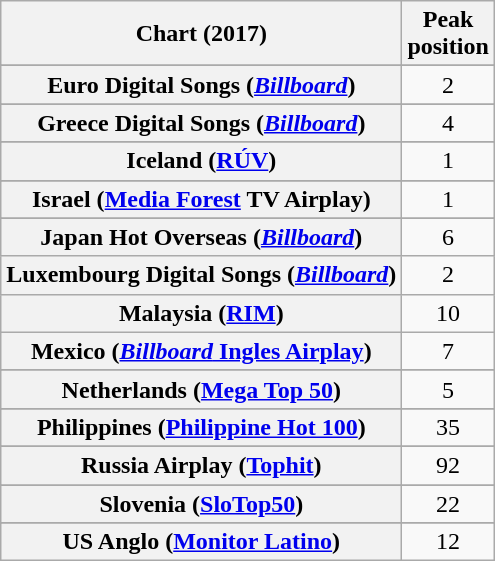<table class="wikitable sortable plainrowheaders" style="text-align:center">
<tr>
<th scope="col">Chart (2017)</th>
<th scope="col">Peak<br> position</th>
</tr>
<tr>
</tr>
<tr>
</tr>
<tr>
</tr>
<tr>
</tr>
<tr>
</tr>
<tr>
</tr>
<tr>
</tr>
<tr>
</tr>
<tr>
</tr>
<tr>
</tr>
<tr>
</tr>
<tr>
<th scope="row">Euro Digital Songs (<em><a href='#'>Billboard</a></em>)</th>
<td>2</td>
</tr>
<tr>
</tr>
<tr>
</tr>
<tr>
</tr>
<tr>
<th scope="row">Greece Digital Songs (<em><a href='#'>Billboard</a></em>)</th>
<td>4</td>
</tr>
<tr>
</tr>
<tr>
</tr>
<tr>
<th scope="row">Iceland (<a href='#'>RÚV</a>)</th>
<td>1</td>
</tr>
<tr>
</tr>
<tr>
<th scope="row">Israel (<a href='#'>Media Forest</a> TV Airplay)</th>
<td>1</td>
</tr>
<tr>
</tr>
<tr>
</tr>
<tr>
<th scope="row">Japan Hot Overseas (<em><a href='#'>Billboard</a></em>)</th>
<td>6</td>
</tr>
<tr>
<th scope="row">Luxembourg Digital Songs (<em><a href='#'>Billboard</a></em>)</th>
<td>2</td>
</tr>
<tr>
<th scope="row">Malaysia (<a href='#'>RIM</a>)</th>
<td>10</td>
</tr>
<tr>
<th scope="row">Mexico (<a href='#'><em>Billboard</em> Ingles Airplay</a>)</th>
<td>7</td>
</tr>
<tr>
</tr>
<tr>
<th scope="row">Netherlands (<a href='#'>Mega Top 50</a>)</th>
<td>5</td>
</tr>
<tr>
</tr>
<tr>
</tr>
<tr>
</tr>
<tr>
<th scope="row">Philippines (<a href='#'>Philippine Hot 100</a>)</th>
<td>35</td>
</tr>
<tr>
</tr>
<tr>
</tr>
<tr>
<th scope="row">Russia Airplay (<a href='#'>Tophit</a>)</th>
<td>92</td>
</tr>
<tr>
</tr>
<tr>
</tr>
<tr>
</tr>
<tr>
<th scope="row">Slovenia (<a href='#'>SloTop50</a>)</th>
<td>22</td>
</tr>
<tr>
</tr>
<tr>
</tr>
<tr>
</tr>
<tr>
</tr>
<tr>
</tr>
<tr>
</tr>
<tr>
</tr>
<tr>
</tr>
<tr>
</tr>
<tr>
</tr>
<tr>
</tr>
<tr>
<th scope="row">US Anglo (<a href='#'>Monitor Latino</a>)</th>
<td>12</td>
</tr>
</table>
